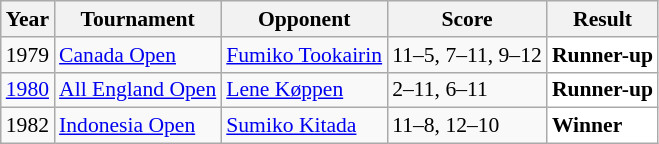<table class="sortable wikitable" style="font-size: 90%;">
<tr>
<th>Year</th>
<th>Tournament</th>
<th>Opponent</th>
<th>Score</th>
<th>Result</th>
</tr>
<tr>
<td align="center">1979</td>
<td align="left"><a href='#'>Canada Open</a></td>
<td align="left"> <a href='#'>Fumiko Tookairin</a></td>
<td align="left">11–5, 7–11, 9–12</td>
<td style="text-align:left; background:white"> <strong>Runner-up</strong></td>
</tr>
<tr>
<td align="center"><a href='#'>1980</a></td>
<td align="left"><a href='#'>All England Open</a></td>
<td align="left"> <a href='#'>Lene Køppen</a></td>
<td align="left">2–11, 6–11</td>
<td style="text-align:left; background:white"> <strong>Runner-up</strong></td>
</tr>
<tr>
<td align="center">1982</td>
<td align="left"><a href='#'>Indonesia Open</a></td>
<td align="left"> <a href='#'>Sumiko Kitada</a></td>
<td align="left">11–8, 12–10</td>
<td style="text-align:left; background:white"> <strong>Winner</strong></td>
</tr>
</table>
